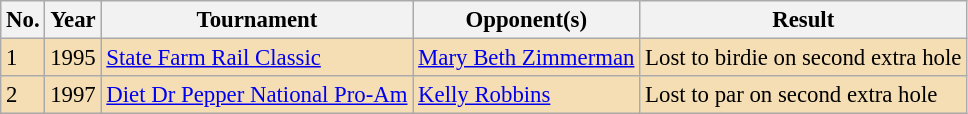<table class="wikitable" style="font-size:95%;">
<tr>
<th>No.</th>
<th>Year</th>
<th>Tournament</th>
<th>Opponent(s)</th>
<th>Result</th>
</tr>
<tr style="background:#F5DEB3;">
<td>1</td>
<td>1995</td>
<td><a href='#'>State Farm Rail Classic</a></td>
<td> <a href='#'>Mary Beth Zimmerman</a></td>
<td>Lost to birdie on second extra hole</td>
</tr>
<tr style="background:#F5DEB3;">
<td>2</td>
<td>1997</td>
<td><a href='#'>Diet Dr Pepper National Pro-Am</a></td>
<td> <a href='#'>Kelly Robbins</a></td>
<td>Lost to par on second extra hole</td>
</tr>
</table>
